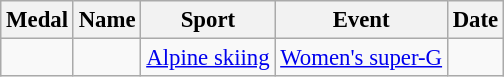<table class="wikitable sortable" style="font-size:95%">
<tr>
<th>Medal</th>
<th>Name</th>
<th>Sport</th>
<th>Event</th>
<th>Date</th>
</tr>
<tr>
<td></td>
<td></td>
<td><a href='#'>Alpine skiing</a></td>
<td><a href='#'>Women's super-G</a></td>
<td></td>
</tr>
</table>
